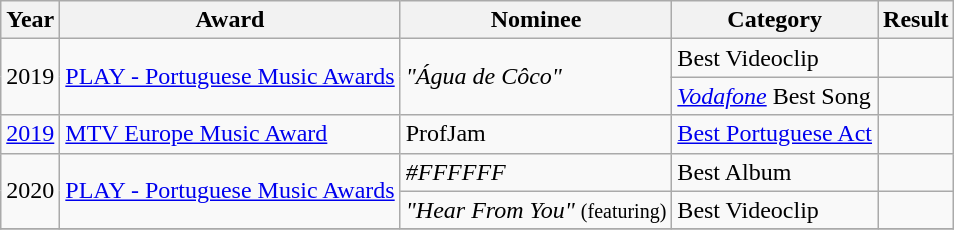<table class="wikitable">
<tr>
<th>Year</th>
<th>Award</th>
<th>Nominee</th>
<th>Category</th>
<th>Result</th>
</tr>
<tr>
<td rowspan="2">2019</td>
<td rowspan="2"><a href='#'>PLAY - Portuguese Music Awards</a></td>
<td rowspan="2"><em>"Água de Côco"</em></td>
<td>Best Videoclip</td>
<td></td>
</tr>
<tr>
<td><em><a href='#'>Vodafone</a></em> Best Song</td>
<td></td>
</tr>
<tr>
<td><a href='#'>2019</a></td>
<td><a href='#'>MTV Europe Music Award</a></td>
<td>ProfJam</td>
<td><a href='#'>Best Portuguese Act</a></td>
<td></td>
</tr>
<tr>
<td rowspan="2">2020</td>
<td rowspan="2"><a href='#'>PLAY - Portuguese Music Awards</a></td>
<td><em>#FFFFFF</em></td>
<td>Best Album</td>
<td></td>
</tr>
<tr>
<td><em>"Hear From You"</em> <small>(featuring)</small></td>
<td>Best Videoclip</td>
<td></td>
</tr>
<tr>
</tr>
</table>
